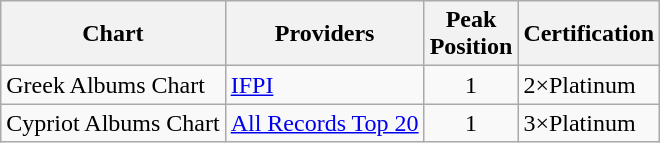<table class="wikitable">
<tr style="background:#ebf5ff;">
<th align="left">Chart</th>
<th align="left">Providers</th>
<th align="left">Peak<br>Position</th>
<th align="left">Certification</th>
</tr>
<tr>
<td align="left">Greek Albums Chart</td>
<td align="left"><a href='#'>IFPI</a></td>
<td style="text-align:center;">1</td>
<td align="left">2×Platinum</td>
</tr>
<tr>
<td align="left">Cypriot Albums Chart</td>
<td align="left"><a href='#'>All Records Top 20</a></td>
<td style="text-align:center;">1</td>
<td align="left">3×Platinum</td>
</tr>
</table>
